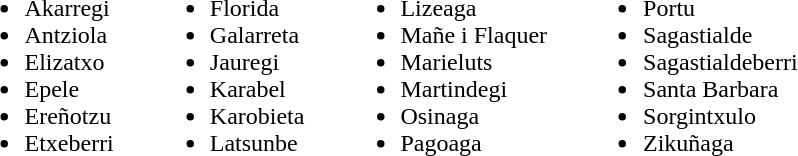<table>
<tr style="vertical-align: top;">
<td><br><ul><li>Akarregi</li><li>Antziola</li><li>Elizatxo</li><li>Epele</li><li>Ereñotzu</li><li>Etxeberri</li></ul></td>
<td>    </td>
<td><br><ul><li>Florida</li><li>Galarreta</li><li>Jauregi</li><li>Karabel</li><li>Karobieta</li><li>Latsunbe</li></ul></td>
<td>    </td>
<td><br><ul><li>Lizeaga</li><li>Mañe i Flaquer</li><li>Marieluts</li><li>Martindegi</li><li>Osinaga</li><li>Pagoaga</li></ul></td>
<td>    </td>
<td><br><ul><li>Portu</li><li>Sagastialde</li><li>Sagastialdeberri</li><li>Santa Barbara</li><li>Sorgintxulo</li><li>Zikuñaga</li></ul></td>
</tr>
</table>
